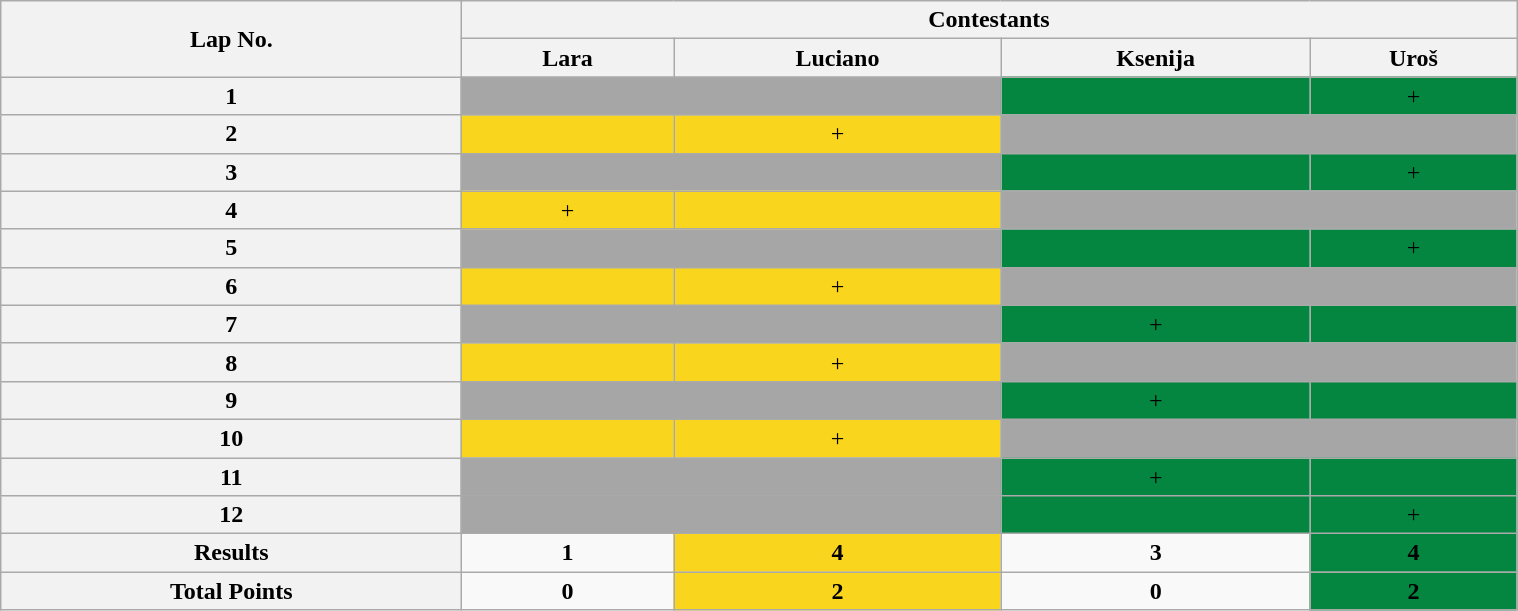<table class="wikitable" style="margin:auto; text-align:center; width:80%">
<tr>
<th rowspan="2">Lap No.</th>
<th colspan="4">Contestants</th>
</tr>
<tr>
<th>Lara</th>
<th>Luciano</th>
<th>Ksenija</th>
<th>Uroš</th>
</tr>
<tr>
<th>1</th>
<td colspan="2" style="background-color: rgb(166, 166, 166) "></td>
<td align="center" bgcolor="#048641"><span></span></td>
<td align="center" bgcolor="#048641"><span>+</span></td>
</tr>
<tr>
<th>2</th>
<td align="center" bgcolor="#FAD51D"></td>
<td align="center" bgcolor="#FAD51D">+</td>
<td colspan="2" style="background-color: rgb(166, 166, 166) "></td>
</tr>
<tr>
<th>3</th>
<td colspan="2" style="background-color: rgb(166, 166, 166) "></td>
<td align="center" bgcolor="#048641"><span></span></td>
<td align="center" bgcolor="#048641"><span>+</span></td>
</tr>
<tr>
<th>4</th>
<td align="center" bgcolor="#FAD51D">+</td>
<td align="center" bgcolor="#FAD51D"></td>
<td colspan="2" style="background-color: rgb(166, 166, 166) "></td>
</tr>
<tr>
<th>5</th>
<td colspan="2" style="background-color: rgb(166, 166, 166) "></td>
<td align="center" bgcolor="#048641"><span></span></td>
<td align="center" bgcolor="#048641"><span>+</span></td>
</tr>
<tr>
<th>6</th>
<td align="center" bgcolor="#FAD51D"></td>
<td align="center" bgcolor="#FAD51D">+</td>
<td colspan="2" style="background-color: rgb(166, 166, 166) "></td>
</tr>
<tr>
<th>7</th>
<td colspan="2" style="background-color: rgb(166, 166, 166) "></td>
<td align="center" bgcolor="#048641"><span>+</span></td>
<td align="center" bgcolor="#048641"><span></span></td>
</tr>
<tr>
<th>8</th>
<td align="center" bgcolor="#FAD51D"></td>
<td align="center" bgcolor="#FAD51D">+</td>
<td colspan="2" style="background-color: rgb(166, 166, 166) "></td>
</tr>
<tr>
<th>9</th>
<td colspan="2" style="background-color: rgb(166, 166, 166) "></td>
<td align="center" bgcolor="#048641"><span>+</span></td>
<td align="center" bgcolor="#048641"><span></span></td>
</tr>
<tr>
<th>10</th>
<td align="center" bgcolor="#FAD51D"></td>
<td align="center" bgcolor="#FAD51D">+</td>
<td colspan="2" style="background-color: rgb(166, 166, 166) "></td>
</tr>
<tr>
<th>11</th>
<td colspan="2" style="background-color: rgb(166, 166, 166) "></td>
<td align="center" bgcolor="#048641"><span>+</span></td>
<td align="center" bgcolor="#048641"><span></span></td>
</tr>
<tr>
<th>12</th>
<td colspan="2" style="background-color: rgb(166, 166, 166) "></td>
<td align="center" bgcolor="#048641"><span></span></td>
<td align="center" bgcolor="#048641"><span>+</span></td>
</tr>
<tr>
<th>Results</th>
<td align="center"><strong>1</strong></td>
<td align="center" bgcolor="#FAD51D"><strong>4</strong></td>
<td align="center"><strong>3</strong></td>
<td align="center" bgcolor="#048641"><span><strong>4</strong></span></td>
</tr>
<tr>
<th>Total Points</th>
<td align="center"><strong>0</strong></td>
<td align="center" bgcolor="#FAD51D"><strong>2</strong></td>
<td align="center"><strong>0</strong></td>
<td align="center" bgcolor="#048641"><span><strong>2</strong></span></td>
</tr>
</table>
